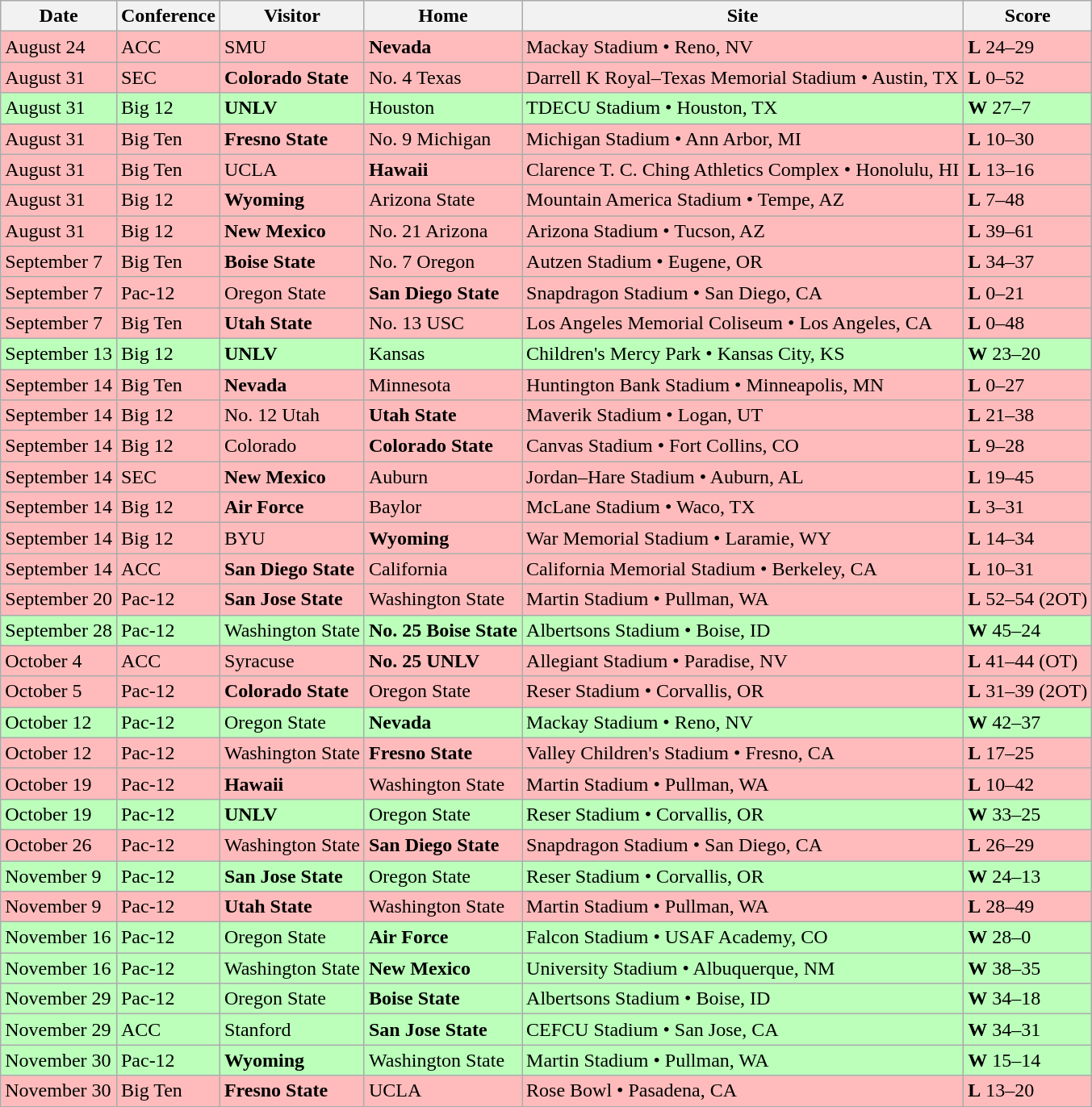<table class="wikitable">
<tr>
<th>Date</th>
<th>Conference</th>
<th>Visitor</th>
<th>Home</th>
<th>Site</th>
<th>Score</th>
</tr>
<tr style="background:#fbb;">
<td>August 24</td>
<td>ACC</td>
<td>SMU</td>
<td><strong>Nevada</strong></td>
<td>Mackay Stadium • Reno, NV</td>
<td><strong>L</strong> 24–29</td>
</tr>
<tr style="background:#fbb;">
<td>August 31</td>
<td>SEC</td>
<td><strong>Colorado State</strong></td>
<td>No. 4 Texas</td>
<td>Darrell K Royal–Texas Memorial Stadium • Austin, TX</td>
<td><strong>L</strong> 0–52</td>
</tr>
<tr style="background:#bfb;">
<td>August 31</td>
<td>Big 12</td>
<td><strong>UNLV</strong></td>
<td>Houston</td>
<td>TDECU Stadium • Houston, TX</td>
<td><strong>W</strong> 27–7</td>
</tr>
<tr style="background:#fbb;">
<td>August 31</td>
<td>Big Ten</td>
<td><strong>Fresno State</strong></td>
<td>No. 9 Michigan</td>
<td>Michigan Stadium • Ann Arbor, MI</td>
<td><strong>L</strong> 10–30</td>
</tr>
<tr style="background:#fbb;">
<td>August 31</td>
<td>Big Ten</td>
<td>UCLA</td>
<td><strong>Hawaii</strong></td>
<td>Clarence T. C. Ching Athletics Complex • Honolulu, HI</td>
<td><strong>L</strong> 13–16</td>
</tr>
<tr style="background:#fbb;">
<td>August 31</td>
<td>Big 12</td>
<td><strong>Wyoming</strong></td>
<td>Arizona State</td>
<td>Mountain America Stadium • Tempe, AZ</td>
<td><strong>L</strong> 7–48</td>
</tr>
<tr style="background:#fbb;">
<td>August 31</td>
<td>Big 12</td>
<td><strong>New Mexico</strong></td>
<td>No. 21 Arizona</td>
<td>Arizona Stadium • Tucson, AZ</td>
<td><strong>L</strong> 39–61</td>
</tr>
<tr style="background:#fbb;">
<td>September 7</td>
<td>Big Ten</td>
<td><strong>Boise State</strong></td>
<td>No. 7 Oregon</td>
<td>Autzen Stadium • Eugene, OR</td>
<td><strong>L</strong> 34–37</td>
</tr>
<tr style="background:#fbb;">
<td>September 7</td>
<td>Pac-12</td>
<td>Oregon State</td>
<td><strong>San Diego State</strong></td>
<td>Snapdragon Stadium • San Diego, CA</td>
<td><strong>L</strong> 0–21</td>
</tr>
<tr style="background:#fbb;">
<td>September 7</td>
<td>Big Ten</td>
<td><strong>Utah State</strong></td>
<td>No. 13 USC</td>
<td>Los Angeles Memorial Coliseum • Los Angeles, CA</td>
<td><strong>L</strong> 0–48</td>
</tr>
<tr style="background:#bfb;">
<td>September 13</td>
<td>Big 12</td>
<td><strong>UNLV</strong></td>
<td>Kansas</td>
<td>Children's Mercy Park • Kansas City, KS</td>
<td><strong>W</strong> 23–20</td>
</tr>
<tr style="background:#fbb;">
<td>September 14</td>
<td>Big Ten</td>
<td><strong>Nevada</strong></td>
<td>Minnesota</td>
<td>Huntington Bank Stadium • Minneapolis, MN</td>
<td><strong>L</strong> 0–27</td>
</tr>
<tr style="background:#fbb;">
<td>September 14</td>
<td>Big 12</td>
<td>No. 12 Utah</td>
<td><strong>Utah State</strong></td>
<td>Maverik Stadium • Logan, UT</td>
<td><strong>L</strong> 21–38</td>
</tr>
<tr style="background:#fbb;">
<td>September 14</td>
<td>Big 12</td>
<td>Colorado</td>
<td><strong>Colorado State</strong></td>
<td>Canvas Stadium • Fort Collins, CO</td>
<td><strong>L</strong> 9–28</td>
</tr>
<tr style="background:#fbb;">
<td>September 14</td>
<td>SEC</td>
<td><strong>New Mexico</strong></td>
<td>Auburn</td>
<td>Jordan–Hare Stadium • Auburn, AL</td>
<td><strong>L</strong> 19–45</td>
</tr>
<tr style="background:#fbb;">
<td>September 14</td>
<td>Big 12</td>
<td><strong>Air Force</strong></td>
<td>Baylor</td>
<td>McLane Stadium • Waco, TX</td>
<td><strong>L</strong> 3–31</td>
</tr>
<tr style="background:#fbb;">
<td>September 14</td>
<td>Big 12</td>
<td>BYU</td>
<td><strong>Wyoming</strong></td>
<td>War Memorial Stadium • Laramie, WY</td>
<td><strong>L</strong> 14–34</td>
</tr>
<tr style="background:#fbb;">
<td>September 14</td>
<td>ACC</td>
<td><strong>San Diego State</strong></td>
<td>California</td>
<td>California Memorial Stadium • Berkeley, CA</td>
<td><strong>L</strong> 10–31</td>
</tr>
<tr style="background:#fbb;">
<td>September 20</td>
<td>Pac-12</td>
<td><strong>San Jose State</strong></td>
<td>Washington State</td>
<td>Martin Stadium • Pullman, WA</td>
<td><strong>L</strong> 52–54 (2OT)</td>
</tr>
<tr style="background:#bfb;">
<td>September 28</td>
<td>Pac-12</td>
<td>Washington State</td>
<td><strong>No. 25 Boise State</strong></td>
<td>Albertsons Stadium • Boise, ID</td>
<td><strong>W</strong> 45–24</td>
</tr>
<tr style="background:#fbb;">
<td>October 4</td>
<td>ACC</td>
<td>Syracuse</td>
<td><strong>No. 25 UNLV</strong></td>
<td>Allegiant Stadium • Paradise, NV</td>
<td><strong>L</strong> 41–44 (OT)</td>
</tr>
<tr style="background:#fbb;">
<td>October 5</td>
<td>Pac-12</td>
<td><strong>Colorado State</strong></td>
<td>Oregon State</td>
<td>Reser Stadium • Corvallis, OR</td>
<td><strong>L</strong> 31–39 (2OT)</td>
</tr>
<tr style="background:#bfb;">
<td>October 12</td>
<td>Pac-12</td>
<td>Oregon State</td>
<td><strong>Nevada</strong></td>
<td>Mackay Stadium • Reno, NV</td>
<td><strong>W</strong> 42–37</td>
</tr>
<tr style="background:#fbb;">
<td>October 12</td>
<td>Pac-12</td>
<td>Washington State</td>
<td><strong>Fresno State</strong></td>
<td>Valley Children's Stadium • Fresno, CA</td>
<td><strong>L</strong> 17–25</td>
</tr>
<tr style="background:#fbb;">
<td>October 19</td>
<td>Pac-12</td>
<td><strong>Hawaii</strong></td>
<td>Washington State</td>
<td>Martin Stadium • Pullman, WA</td>
<td><strong>L</strong> 10–42</td>
</tr>
<tr style="background:#bfb;">
<td>October 19</td>
<td>Pac-12</td>
<td><strong>UNLV</strong></td>
<td>Oregon State</td>
<td>Reser Stadium • Corvallis, OR</td>
<td><strong>W</strong> 33–25</td>
</tr>
<tr style="background:#fbb;">
<td>October 26</td>
<td>Pac-12</td>
<td>Washington State</td>
<td><strong>San Diego State</strong></td>
<td>Snapdragon Stadium • San Diego, CA</td>
<td><strong>L</strong> 26–29</td>
</tr>
<tr style="background:#bfb;">
<td>November 9</td>
<td>Pac-12</td>
<td><strong>San Jose State</strong></td>
<td>Oregon State</td>
<td>Reser Stadium • Corvallis, OR</td>
<td><strong>W</strong> 24–13</td>
</tr>
<tr style="background:#fbb;">
<td>November 9</td>
<td>Pac-12</td>
<td><strong>Utah State</strong></td>
<td>Washington State</td>
<td>Martin Stadium • Pullman, WA</td>
<td><strong>L</strong> 28–49</td>
</tr>
<tr style="background:#bfb;">
<td>November 16</td>
<td>Pac-12</td>
<td>Oregon State</td>
<td><strong>Air Force</strong></td>
<td>Falcon Stadium • USAF Academy, CO</td>
<td><strong>W</strong> 28–0</td>
</tr>
<tr style="background:#bfb;">
<td>November 16</td>
<td>Pac-12</td>
<td>Washington State</td>
<td><strong>New Mexico</strong></td>
<td>University Stadium • Albuquerque, NM</td>
<td><strong>W</strong> 38–35</td>
</tr>
<tr style="background:#bfb;">
<td>November 29</td>
<td>Pac-12</td>
<td>Oregon State</td>
<td><strong>Boise State</strong></td>
<td>Albertsons Stadium • Boise, ID</td>
<td><strong>W</strong> 34–18</td>
</tr>
<tr style="background:#bfb;">
<td>November 29</td>
<td>ACC</td>
<td>Stanford</td>
<td><strong>San Jose State</strong></td>
<td>CEFCU Stadium • San Jose, CA</td>
<td><strong>W</strong> 34–31</td>
</tr>
<tr style="background:#bfb;">
<td>November 30</td>
<td>Pac-12</td>
<td><strong>Wyoming</strong></td>
<td>Washington State</td>
<td>Martin Stadium • Pullman, WA</td>
<td><strong>W</strong> 15–14</td>
</tr>
<tr style="background:#fbb;">
<td>November 30</td>
<td>Big Ten</td>
<td><strong>Fresno State</strong></td>
<td>UCLA</td>
<td>Rose Bowl • Pasadena, CA</td>
<td><strong>L</strong> 13–20</td>
</tr>
</table>
